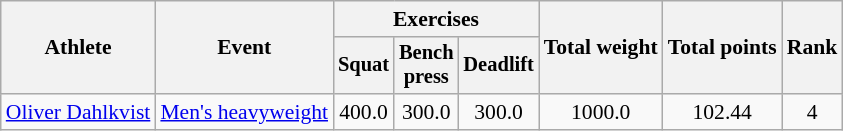<table class=wikitable style="font-size:90%">
<tr>
<th rowspan="2">Athlete</th>
<th rowspan="2">Event</th>
<th colspan="3">Exercises</th>
<th rowspan="2">Total weight</th>
<th rowspan="2">Total points</th>
<th rowspan="2">Rank</th>
</tr>
<tr style="font-size:95%">
<th>Squat</th>
<th>Bench<br>press</th>
<th>Deadlift</th>
</tr>
<tr align=center>
<td align=left><a href='#'>Oliver Dahlkvist</a></td>
<td align=left rowspan=2><a href='#'>Men's heavyweight</a></td>
<td>400.0</td>
<td>300.0</td>
<td>300.0</td>
<td>1000.0</td>
<td>102.44</td>
<td>4</td>
</tr>
</table>
